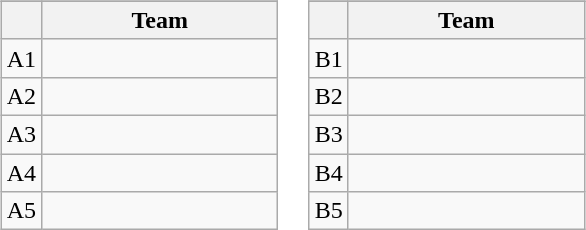<table>
<tr valign=top>
<td width=50%><br><table class="wikitable">
<tr>
</tr>
<tr>
<th></th>
<th width=150>Team</th>
</tr>
<tr>
<td align=center>A1</td>
<td></td>
</tr>
<tr>
<td align=center>A2</td>
<td></td>
</tr>
<tr>
<td align=center>A3</td>
<td></td>
</tr>
<tr>
<td align=center>A4</td>
<td></td>
</tr>
<tr>
<td align=center>A5</td>
<td></td>
</tr>
</table>
</td>
<td width=50%><br><table class="wikitable">
<tr>
</tr>
<tr>
<th></th>
<th width=150>Team</th>
</tr>
<tr>
<td align=center>B1</td>
<td></td>
</tr>
<tr>
<td align=center>B2</td>
<td></td>
</tr>
<tr>
<td align=center>B3</td>
<td></td>
</tr>
<tr>
<td align=center>B4</td>
<td></td>
</tr>
<tr>
<td align=center>B5</td>
<td></td>
</tr>
</table>
</td>
</tr>
</table>
